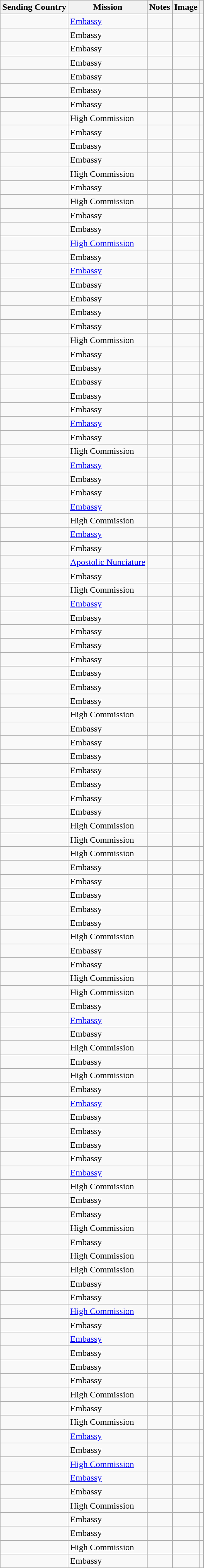<table class="wikitable sortable">
<tr>
<th scope="col">Sending Country</th>
<th scope="col">Mission</th>
<th class="unsortable" scope="col">Notes</th>
<th>Image</th>
<th class="unsortable" scope="col"></th>
</tr>
<tr>
<td></td>
<td><a href='#'>Embassy</a></td>
<td></td>
<td></td>
<td></td>
</tr>
<tr>
<td></td>
<td>Embassy</td>
<td></td>
<td></td>
<td></td>
</tr>
<tr>
<td></td>
<td>Embassy</td>
<td></td>
<td></td>
<td></td>
</tr>
<tr>
<td></td>
<td>Embassy</td>
<td></td>
<td></td>
<td></td>
</tr>
<tr>
<td></td>
<td>Embassy</td>
<td></td>
<td></td>
<td></td>
</tr>
<tr>
<td></td>
<td>Embassy</td>
<td></td>
<td></td>
<td></td>
</tr>
<tr>
<td></td>
<td>Embassy</td>
<td></td>
<td></td>
<td></td>
</tr>
<tr>
<td></td>
<td>High Commission</td>
<td></td>
<td></td>
<td></td>
</tr>
<tr>
<td></td>
<td>Embassy</td>
<td></td>
<td></td>
<td></td>
</tr>
<tr>
<td></td>
<td>Embassy</td>
<td></td>
<td></td>
<td></td>
</tr>
<tr>
<td></td>
<td>Embassy</td>
<td></td>
<td></td>
<td></td>
</tr>
<tr>
<td></td>
<td>High Commission</td>
<td></td>
<td></td>
<td></td>
</tr>
<tr>
<td></td>
<td>Embassy</td>
<td></td>
<td></td>
<td></td>
</tr>
<tr>
<td></td>
<td>High Commission</td>
<td></td>
<td></td>
<td></td>
</tr>
<tr>
<td></td>
<td>Embassy</td>
<td></td>
<td></td>
<td></td>
</tr>
<tr>
<td></td>
<td>Embassy</td>
<td></td>
<td></td>
<td></td>
</tr>
<tr>
<td></td>
<td><a href='#'>High Commission</a></td>
<td></td>
<td></td>
<td></td>
</tr>
<tr>
<td></td>
<td>Embassy</td>
<td></td>
<td></td>
<td></td>
</tr>
<tr>
<td></td>
<td><a href='#'>Embassy</a></td>
<td></td>
<td></td>
<td></td>
</tr>
<tr>
<td></td>
<td>Embassy</td>
<td></td>
<td></td>
<td></td>
</tr>
<tr>
<td></td>
<td>Embassy</td>
<td></td>
<td></td>
<td></td>
</tr>
<tr>
<td></td>
<td>Embassy</td>
<td></td>
<td></td>
<td></td>
</tr>
<tr>
<td></td>
<td>Embassy</td>
<td></td>
<td></td>
<td></td>
</tr>
<tr>
<td></td>
<td>High Commission</td>
<td></td>
<td></td>
<td></td>
</tr>
<tr>
<td></td>
<td>Embassy</td>
<td></td>
<td></td>
<td></td>
</tr>
<tr>
<td></td>
<td>Embassy</td>
<td></td>
<td></td>
<td></td>
</tr>
<tr>
<td></td>
<td>Embassy</td>
<td></td>
<td></td>
<td></td>
</tr>
<tr>
<td></td>
<td>Embassy</td>
<td></td>
<td></td>
<td></td>
</tr>
<tr>
<td></td>
<td>Embassy</td>
<td></td>
<td></td>
<td></td>
</tr>
<tr>
<td></td>
<td><a href='#'>Embassy</a></td>
<td></td>
<td></td>
<td></td>
</tr>
<tr>
<td></td>
<td>Embassy</td>
<td></td>
<td></td>
<td></td>
</tr>
<tr>
<td></td>
<td>High Commission</td>
<td></td>
<td></td>
<td></td>
</tr>
<tr>
<td></td>
<td><a href='#'>Embassy</a></td>
<td></td>
<td></td>
<td></td>
</tr>
<tr>
<td></td>
<td>Embassy</td>
<td></td>
<td></td>
<td></td>
</tr>
<tr>
<td></td>
<td>Embassy</td>
<td></td>
<td></td>
<td></td>
</tr>
<tr>
<td></td>
<td><a href='#'>Embassy</a></td>
<td></td>
<td></td>
<td></td>
</tr>
<tr>
<td></td>
<td>High Commission</td>
<td></td>
<td></td>
<td></td>
</tr>
<tr>
<td></td>
<td><a href='#'>Embassy</a></td>
<td></td>
<td></td>
<td></td>
</tr>
<tr>
<td></td>
<td>Embassy</td>
<td></td>
<td></td>
<td></td>
</tr>
<tr>
<td></td>
<td><a href='#'>Apostolic Nunciature</a></td>
<td></td>
<td></td>
<td></td>
</tr>
<tr>
<td></td>
<td>Embassy</td>
<td></td>
<td></td>
<td></td>
</tr>
<tr>
<td></td>
<td>High Commission</td>
<td></td>
<td></td>
<td></td>
</tr>
<tr>
<td></td>
<td><a href='#'>Embassy</a></td>
<td></td>
<td></td>
<td></td>
</tr>
<tr>
<td></td>
<td>Embassy</td>
<td></td>
<td></td>
<td></td>
</tr>
<tr>
<td></td>
<td>Embassy</td>
<td></td>
<td></td>
<td></td>
</tr>
<tr>
<td></td>
<td>Embassy</td>
<td></td>
<td></td>
<td></td>
</tr>
<tr>
<td></td>
<td>Embassy</td>
<td></td>
<td></td>
<td></td>
</tr>
<tr>
<td></td>
<td>Embassy</td>
<td></td>
<td></td>
<td></td>
</tr>
<tr>
<td></td>
<td>Embassy</td>
<td></td>
<td></td>
<td></td>
</tr>
<tr>
<td></td>
<td>Embassy</td>
<td></td>
<td></td>
<td></td>
</tr>
<tr>
<td></td>
<td>High Commission</td>
<td></td>
<td></td>
<td></td>
</tr>
<tr>
<td></td>
<td>Embassy</td>
<td></td>
<td></td>
<td></td>
</tr>
<tr>
<td></td>
<td>Embassy</td>
<td></td>
<td></td>
<td></td>
</tr>
<tr>
<td></td>
<td>Embassy</td>
<td></td>
<td></td>
<td></td>
</tr>
<tr>
<td></td>
<td>Embassy</td>
<td></td>
<td></td>
<td></td>
</tr>
<tr>
<td></td>
<td>Embassy</td>
<td></td>
<td></td>
<td></td>
</tr>
<tr>
<td></td>
<td>Embassy</td>
<td></td>
<td></td>
<td></td>
</tr>
<tr>
<td></td>
<td>Embassy</td>
<td></td>
<td></td>
<td></td>
</tr>
<tr>
<td></td>
<td>High Commission</td>
<td></td>
<td></td>
<td></td>
</tr>
<tr>
<td></td>
<td>High Commission</td>
<td></td>
<td></td>
<td></td>
</tr>
<tr>
<td></td>
<td>High Commission</td>
<td></td>
<td></td>
<td></td>
</tr>
<tr>
<td></td>
<td>Embassy</td>
<td></td>
<td></td>
<td></td>
</tr>
<tr>
<td></td>
<td>Embassy</td>
<td></td>
<td></td>
<td></td>
</tr>
<tr>
<td></td>
<td>Embassy</td>
<td></td>
<td></td>
<td></td>
</tr>
<tr>
<td></td>
<td>Embassy</td>
<td></td>
<td></td>
<td></td>
</tr>
<tr>
<td></td>
<td>Embassy</td>
<td></td>
<td></td>
<td></td>
</tr>
<tr>
<td></td>
<td>High Commission</td>
<td></td>
<td></td>
<td></td>
</tr>
<tr>
<td></td>
<td>Embassy</td>
<td></td>
<td></td>
<td></td>
</tr>
<tr>
<td></td>
<td>Embassy</td>
<td></td>
<td></td>
<td></td>
</tr>
<tr>
<td></td>
<td>High Commission</td>
<td></td>
<td></td>
<td></td>
</tr>
<tr>
<td></td>
<td>High Commission</td>
<td></td>
<td></td>
<td></td>
</tr>
<tr>
<td></td>
<td>Embassy</td>
<td></td>
<td></td>
<td></td>
</tr>
<tr>
<td></td>
<td><a href='#'>Embassy</a></td>
<td></td>
<td></td>
<td></td>
</tr>
<tr>
<td></td>
<td>Embassy</td>
<td></td>
<td></td>
<td></td>
</tr>
<tr>
<td></td>
<td>High Commission</td>
<td></td>
<td></td>
<td></td>
</tr>
<tr>
<td></td>
<td>Embassy</td>
<td></td>
<td></td>
<td></td>
</tr>
<tr>
<td></td>
<td>High Commission</td>
<td></td>
<td></td>
<td></td>
</tr>
<tr>
<td></td>
<td>Embassy</td>
<td></td>
<td></td>
<td></td>
</tr>
<tr>
<td></td>
<td><a href='#'>Embassy</a></td>
<td></td>
<td></td>
<td></td>
</tr>
<tr>
<td></td>
<td>Embassy</td>
<td></td>
<td></td>
<td></td>
</tr>
<tr>
<td></td>
<td>Embassy</td>
<td></td>
<td></td>
<td></td>
</tr>
<tr>
<td></td>
<td>Embassy</td>
<td></td>
<td></td>
<td></td>
</tr>
<tr>
<td></td>
<td>Embassy</td>
<td></td>
<td></td>
<td></td>
</tr>
<tr>
<td></td>
<td><a href='#'>Embassy</a></td>
<td></td>
<td></td>
<td></td>
</tr>
<tr>
<td></td>
<td>High Commission</td>
<td></td>
<td></td>
<td></td>
</tr>
<tr>
<td></td>
<td>Embassy</td>
<td></td>
<td></td>
<td></td>
</tr>
<tr>
<td></td>
<td>Embassy</td>
<td></td>
<td></td>
<td></td>
</tr>
<tr>
<td></td>
<td>High Commission</td>
<td></td>
<td></td>
<td></td>
</tr>
<tr>
<td></td>
<td>Embassy</td>
<td></td>
<td></td>
<td></td>
</tr>
<tr>
<td></td>
<td>High Commission</td>
<td></td>
<td></td>
<td></td>
</tr>
<tr>
<td></td>
<td>High Commission</td>
<td></td>
<td></td>
<td></td>
</tr>
<tr>
<td></td>
<td>Embassy</td>
<td></td>
<td></td>
<td></td>
</tr>
<tr>
<td></td>
<td>Embassy</td>
<td></td>
<td></td>
<td></td>
</tr>
<tr>
<td></td>
<td><a href='#'>High Commission</a></td>
<td></td>
<td></td>
<td></td>
</tr>
<tr>
<td></td>
<td>Embassy</td>
<td></td>
<td></td>
<td></td>
</tr>
<tr>
<td></td>
<td><a href='#'>Embassy</a></td>
<td></td>
<td></td>
<td></td>
</tr>
<tr>
<td></td>
<td>Embassy</td>
<td></td>
<td></td>
<td></td>
</tr>
<tr>
<td></td>
<td>Embassy</td>
<td></td>
<td></td>
<td></td>
</tr>
<tr>
<td></td>
<td>Embassy</td>
<td></td>
<td></td>
<td></td>
</tr>
<tr>
<td></td>
<td>High Commission</td>
<td></td>
<td></td>
<td></td>
</tr>
<tr>
<td></td>
<td>Embassy</td>
<td></td>
<td></td>
<td></td>
</tr>
<tr>
<td></td>
<td>High Commission</td>
<td></td>
<td></td>
<td></td>
</tr>
<tr>
<td></td>
<td><a href='#'>Embassy</a></td>
<td></td>
<td></td>
<td></td>
</tr>
<tr>
<td></td>
<td>Embassy</td>
<td></td>
<td></td>
<td></td>
</tr>
<tr>
<td></td>
<td><a href='#'>High Commission</a></td>
<td></td>
<td></td>
<td></td>
</tr>
<tr>
<td></td>
<td><a href='#'>Embassy</a></td>
<td></td>
<td></td>
<td></td>
</tr>
<tr>
<td></td>
<td>Embassy</td>
<td></td>
<td></td>
<td></td>
</tr>
<tr>
<td></td>
<td>High Commission</td>
<td></td>
<td></td>
<td></td>
</tr>
<tr>
<td></td>
<td>Embassy</td>
<td></td>
<td></td>
<td></td>
</tr>
<tr>
<td></td>
<td>Embassy</td>
<td></td>
<td></td>
<td></td>
</tr>
<tr>
<td></td>
<td>High Commission</td>
<td></td>
<td></td>
<td></td>
</tr>
<tr>
<td></td>
<td>Embassy</td>
<td></td>
<td></td>
<td></td>
</tr>
</table>
